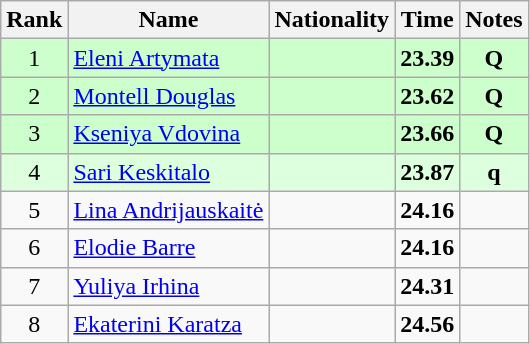<table class="wikitable sortable" style="text-align:center">
<tr>
<th>Rank</th>
<th>Name</th>
<th>Nationality</th>
<th>Time</th>
<th>Notes</th>
</tr>
<tr bgcolor=ccffcc>
<td>1</td>
<td align=left><a href='#'>Eleni Artymata</a></td>
<td align=left></td>
<td><strong>23.39</strong></td>
<td><strong>Q</strong></td>
</tr>
<tr bgcolor=ccffcc>
<td>2</td>
<td align=left><a href='#'>Montell Douglas</a></td>
<td align=left></td>
<td><strong>23.62</strong></td>
<td><strong>Q</strong></td>
</tr>
<tr bgcolor=ccffcc>
<td>3</td>
<td align=left><a href='#'>Kseniya Vdovina</a></td>
<td align=left></td>
<td><strong>23.66</strong></td>
<td><strong>Q</strong></td>
</tr>
<tr bgcolor=ddffdd>
<td>4</td>
<td align=left><a href='#'>Sari Keskitalo</a></td>
<td align=left></td>
<td><strong>23.87</strong></td>
<td><strong>q</strong></td>
</tr>
<tr>
<td>5</td>
<td align=left><a href='#'>Lina Andrijauskaitė</a></td>
<td align=left></td>
<td><strong>24.16</strong></td>
<td></td>
</tr>
<tr>
<td>6</td>
<td align=left><a href='#'>Elodie Barre</a></td>
<td align=left></td>
<td><strong>24.16</strong></td>
<td></td>
</tr>
<tr>
<td>7</td>
<td align=left><a href='#'>Yuliya Irhina</a></td>
<td align=left></td>
<td><strong>24.31</strong></td>
<td></td>
</tr>
<tr>
<td>8</td>
<td align=left><a href='#'>Ekaterini Karatza</a></td>
<td align=left></td>
<td><strong>24.56</strong></td>
<td></td>
</tr>
</table>
